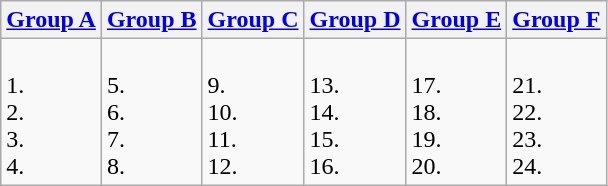<table class="wikitable">
<tr>
<th><a href='#'>Group A</a></th>
<th><a href='#'>Group B</a></th>
<th><a href='#'>Group C</a></th>
<th><a href='#'>Group D</a></th>
<th><a href='#'>Group E</a></th>
<th><a href='#'>Group F</a></th>
</tr>
<tr>
<td valign="top"><br>1. <br>
2. <br>
3. <br>
4. </td>
<td valign="top"><br>5. <br>
6. <br>
7. <br>
8. </td>
<td valign="top"><br>9. <br>
10. <br>
11. <br>
12. </td>
<td valign="top"><br>13. <br> 
14. <br>
15. <br>
16. </td>
<td valign="top"><br>17. <br>
18. <br>
19. <br>
20. </td>
<td valign="top"><br>21. <br>
22. <br>
23. <br>
24. </td>
</tr>
</table>
